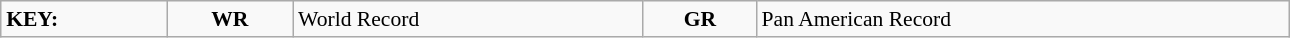<table class="wikitable" style="margin:0.5em auto; font-size:90%;position:relative;" width=68%>
<tr>
<td><strong>KEY:</strong></td>
<td align=center><strong>WR</strong></td>
<td>World Record</td>
<td align=center><strong>GR</strong></td>
<td>Pan American Record</td>
</tr>
</table>
